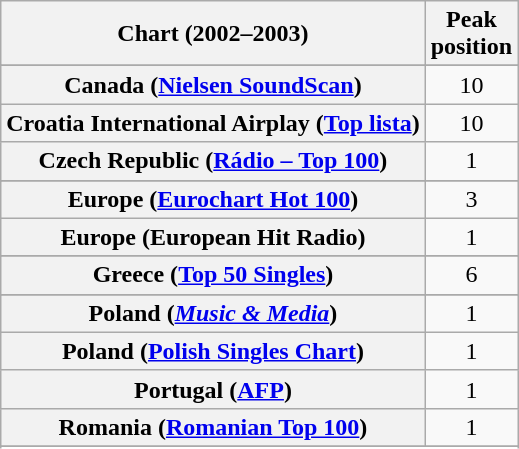<table class="wikitable sortable plainrowheaders" style="text-align:center">
<tr>
<th>Chart (2002–2003)</th>
<th>Peak<br>position</th>
</tr>
<tr>
</tr>
<tr>
</tr>
<tr>
</tr>
<tr>
</tr>
<tr>
<th scope="row">Canada (<a href='#'>Nielsen SoundScan</a>)</th>
<td>10</td>
</tr>
<tr>
<th scope="row">Croatia International Airplay (<a href='#'>Top lista</a>)</th>
<td>10</td>
</tr>
<tr>
<th scope="row">Czech Republic (<a href='#'>Rádio – Top 100</a>)</th>
<td>1</td>
</tr>
<tr>
</tr>
<tr>
<th scope="row">Europe (<a href='#'>Eurochart Hot 100</a>)</th>
<td>3</td>
</tr>
<tr>
<th scope="row">Europe (European Hit Radio)</th>
<td>1</td>
</tr>
<tr>
</tr>
<tr>
</tr>
<tr>
</tr>
<tr>
<th scope="row">Greece (<a href='#'>Top 50 Singles</a>)</th>
<td>6</td>
</tr>
<tr>
</tr>
<tr>
</tr>
<tr>
</tr>
<tr>
</tr>
<tr>
</tr>
<tr>
</tr>
<tr>
</tr>
<tr>
</tr>
<tr>
<th scope="row">Poland (<em><a href='#'>Music & Media</a></em>)</th>
<td>1</td>
</tr>
<tr>
<th scope="row">Poland (<a href='#'>Polish Singles Chart</a>)</th>
<td>1</td>
</tr>
<tr>
<th scope="row">Portugal (<a href='#'>AFP</a>)</th>
<td>1</td>
</tr>
<tr>
<th scope="row">Romania (<a href='#'>Romanian Top 100</a>)</th>
<td>1</td>
</tr>
<tr>
</tr>
<tr>
</tr>
<tr>
</tr>
<tr>
</tr>
<tr>
</tr>
</table>
